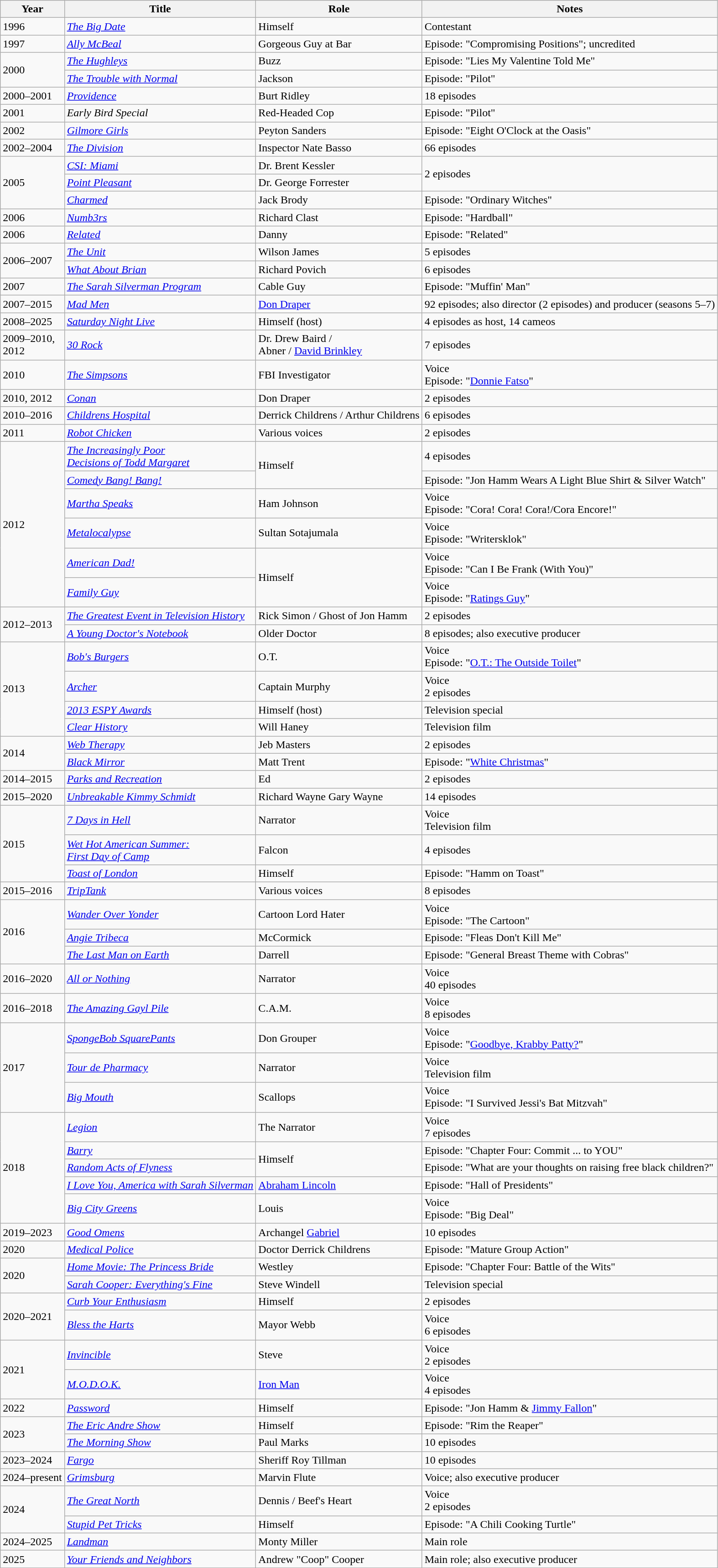<table class="wikitable sortable">
<tr>
<th>Year</th>
<th>Title</th>
<th>Role</th>
<th class="unsortable">Notes</th>
</tr>
<tr>
<td>1996</td>
<td><em><a href='#'>The Big Date</a></em></td>
<td>Himself</td>
<td>Contestant</td>
</tr>
<tr>
<td>1997</td>
<td><em><a href='#'>Ally McBeal</a></em></td>
<td>Gorgeous Guy at Bar</td>
<td>Episode: "Compromising Positions"; uncredited</td>
</tr>
<tr>
<td rowspan="2">2000</td>
<td><em><a href='#'>The Hughleys</a></em></td>
<td>Buzz</td>
<td>Episode: "Lies My Valentine Told Me"</td>
</tr>
<tr>
<td><em><a href='#'>The Trouble with Normal</a></em></td>
<td>Jackson</td>
<td>Episode: "Pilot"</td>
</tr>
<tr>
<td>2000–2001</td>
<td><em><a href='#'>Providence</a></em></td>
<td>Burt Ridley</td>
<td>18 episodes</td>
</tr>
<tr>
<td>2001</td>
<td><em>Early Bird Special</em></td>
<td>Red-Headed Cop</td>
<td>Episode: "Pilot"</td>
</tr>
<tr>
<td>2002</td>
<td><em><a href='#'>Gilmore Girls</a></em></td>
<td>Peyton Sanders</td>
<td>Episode: "Eight O'Clock at the Oasis"</td>
</tr>
<tr>
<td>2002–2004</td>
<td><em><a href='#'>The Division</a></em></td>
<td>Inspector Nate Basso</td>
<td>66 episodes</td>
</tr>
<tr>
<td rowspan="3">2005</td>
<td><em><a href='#'>CSI: Miami</a></em></td>
<td>Dr. Brent Kessler</td>
<td rowspan="2">2 episodes</td>
</tr>
<tr>
<td><em><a href='#'>Point Pleasant</a></em></td>
<td>Dr. George Forrester</td>
</tr>
<tr>
<td><em><a href='#'>Charmed</a></em></td>
<td>Jack Brody</td>
<td>Episode: "Ordinary Witches"</td>
</tr>
<tr>
<td>2006</td>
<td><em><a href='#'>Numb3rs</a></em></td>
<td>Richard Clast</td>
<td>Episode: "Hardball"</td>
</tr>
<tr>
<td>2006</td>
<td><em><a href='#'>Related</a></em></td>
<td>Danny</td>
<td>Episode: "Related"</td>
</tr>
<tr>
<td rowspan="2">2006–2007</td>
<td><em><a href='#'>The Unit</a></em></td>
<td>Wilson James</td>
<td>5 episodes</td>
</tr>
<tr>
<td><em><a href='#'>What About Brian</a></em></td>
<td>Richard Povich</td>
<td>6 episodes</td>
</tr>
<tr>
<td>2007</td>
<td><em><a href='#'>The Sarah Silverman Program</a></em></td>
<td>Cable Guy</td>
<td>Episode: "Muffin' Man"</td>
</tr>
<tr>
<td>2007–2015</td>
<td><em><a href='#'>Mad Men</a></em></td>
<td><a href='#'>Don Draper</a></td>
<td>92 episodes; also director (2 episodes) and producer (seasons 5–7)</td>
</tr>
<tr>
<td>2008–2025</td>
<td><em><a href='#'>Saturday Night Live</a></em></td>
<td>Himself (host)</td>
<td>4 episodes as host, 14 cameos</td>
</tr>
<tr>
<td>2009–2010,<br>2012</td>
<td><em><a href='#'>30 Rock</a></em></td>
<td>Dr. Drew Baird / <br> Abner / <a href='#'>David Brinkley</a></td>
<td>7 episodes</td>
</tr>
<tr>
<td>2010</td>
<td><em><a href='#'>The Simpsons</a></em></td>
<td>FBI Investigator</td>
<td>Voice<br>Episode: "<a href='#'>Donnie Fatso</a>"</td>
</tr>
<tr>
<td>2010, 2012</td>
<td><em><a href='#'>Conan</a></em></td>
<td>Don Draper</td>
<td>2 episodes</td>
</tr>
<tr>
<td>2010–2016</td>
<td><em><a href='#'>Childrens Hospital</a></em></td>
<td>Derrick Childrens / Arthur Childrens</td>
<td>6 episodes</td>
</tr>
<tr>
<td>2011</td>
<td><em><a href='#'>Robot Chicken</a></em></td>
<td>Various voices</td>
<td>2 episodes</td>
</tr>
<tr>
<td rowspan="6">2012</td>
<td><em><a href='#'>The Increasingly Poor <br> Decisions of Todd Margaret</a></em></td>
<td rowspan="2">Himself</td>
<td>4 episodes</td>
</tr>
<tr>
<td><em><a href='#'>Comedy Bang! Bang!</a></em></td>
<td>Episode: "Jon Hamm Wears A Light Blue Shirt & Silver Watch"</td>
</tr>
<tr>
<td><em><a href='#'>Martha Speaks</a></em></td>
<td>Ham Johnson</td>
<td>Voice<br>Episode: "Cora! Cora! Cora!/Cora Encore!"</td>
</tr>
<tr>
<td><em><a href='#'>Metalocalypse</a></em></td>
<td>Sultan Sotajumala</td>
<td>Voice<br>Episode: "Writersklok"</td>
</tr>
<tr>
<td><em><a href='#'>American Dad!</a></em></td>
<td rowspan="2">Himself</td>
<td>Voice<br>Episode: "Can I Be Frank (With You)"</td>
</tr>
<tr>
<td><em><a href='#'>Family Guy</a></em></td>
<td>Voice<br>Episode: "<a href='#'>Ratings Guy</a>"</td>
</tr>
<tr>
<td rowspan="2">2012–2013</td>
<td><em><a href='#'>The Greatest Event in Television History</a></em></td>
<td>Rick Simon / Ghost of Jon Hamm</td>
<td>2 episodes</td>
</tr>
<tr>
<td><em><a href='#'>A Young Doctor's Notebook</a></em></td>
<td>Older Doctor</td>
<td>8 episodes; also executive producer</td>
</tr>
<tr>
<td rowspan="4">2013</td>
<td><em><a href='#'>Bob's Burgers</a></em></td>
<td>O.T.</td>
<td>Voice<br>Episode: "<a href='#'>O.T.: The Outside Toilet</a>"</td>
</tr>
<tr>
<td><em><a href='#'>Archer</a></em></td>
<td>Captain Murphy</td>
<td>Voice<br>2 episodes</td>
</tr>
<tr>
<td><em><a href='#'>2013 ESPY Awards</a></em></td>
<td>Himself (host)</td>
<td>Television special</td>
</tr>
<tr>
<td><em><a href='#'>Clear History</a></em></td>
<td>Will Haney</td>
<td>Television film</td>
</tr>
<tr>
<td rowspan="2">2014</td>
<td><em><a href='#'>Web Therapy</a></em></td>
<td>Jeb Masters</td>
<td>2 episodes</td>
</tr>
<tr>
<td><em><a href='#'>Black Mirror</a></em></td>
<td>Matt Trent</td>
<td>Episode: "<a href='#'>White Christmas</a>"</td>
</tr>
<tr>
<td>2014–2015</td>
<td><em><a href='#'>Parks and Recreation</a></em></td>
<td>Ed</td>
<td>2 episodes</td>
</tr>
<tr>
<td>2015–2020</td>
<td><em><a href='#'>Unbreakable Kimmy Schmidt</a></em></td>
<td>Richard Wayne Gary Wayne</td>
<td>14 episodes</td>
</tr>
<tr>
<td rowspan="3">2015</td>
<td><em><a href='#'>7 Days in Hell</a></em></td>
<td>Narrator</td>
<td>Voice<br>Television film</td>
</tr>
<tr>
<td><em><a href='#'>Wet Hot American Summer: <br> First Day of Camp</a></em></td>
<td>Falcon</td>
<td>4 episodes</td>
</tr>
<tr>
<td><em><a href='#'>Toast of London</a></em></td>
<td>Himself</td>
<td>Episode: "Hamm on Toast"</td>
</tr>
<tr>
<td>2015–2016</td>
<td><em><a href='#'>TripTank</a></em></td>
<td>Various voices</td>
<td>8 episodes</td>
</tr>
<tr>
<td rowspan="3">2016</td>
<td><em><a href='#'>Wander Over Yonder</a></em></td>
<td>Cartoon Lord Hater</td>
<td>Voice<br>Episode: "The Cartoon"</td>
</tr>
<tr>
<td><em><a href='#'>Angie Tribeca</a></em></td>
<td>McCormick</td>
<td>Episode: "Fleas Don't Kill Me"</td>
</tr>
<tr>
<td><em><a href='#'>The Last Man on Earth</a></em></td>
<td>Darrell</td>
<td>Episode: "General Breast Theme with Cobras"</td>
</tr>
<tr>
<td>2016–2020</td>
<td><em><a href='#'>All or Nothing</a></em></td>
<td>Narrator</td>
<td>Voice<br>40 episodes</td>
</tr>
<tr>
<td>2016–2018</td>
<td><em><a href='#'>The Amazing Gayl Pile</a></em></td>
<td>C.A.M.</td>
<td>Voice<br>8 episodes</td>
</tr>
<tr>
<td rowspan="3">2017</td>
<td><em><a href='#'>SpongeBob SquarePants</a></em></td>
<td>Don Grouper</td>
<td>Voice<br>Episode: "<a href='#'>Goodbye, Krabby Patty?</a>"</td>
</tr>
<tr>
<td><em><a href='#'>Tour de Pharmacy</a></em></td>
<td>Narrator</td>
<td>Voice<br>Television film</td>
</tr>
<tr>
<td><em><a href='#'>Big Mouth</a></em></td>
<td>Scallops</td>
<td>Voice<br>Episode: "I Survived Jessi's Bat Mitzvah"</td>
</tr>
<tr>
<td rowspan="5">2018</td>
<td><em><a href='#'>Legion</a></em></td>
<td>The Narrator</td>
<td>Voice<br>7 episodes</td>
</tr>
<tr>
<td><em><a href='#'>Barry</a></em></td>
<td rowspan="2">Himself</td>
<td>Episode: "Chapter Four: Commit ... to YOU"</td>
</tr>
<tr>
<td><em><a href='#'>Random Acts of Flyness</a></em></td>
<td>Episode: "What are your thoughts on raising free black children?"</td>
</tr>
<tr>
<td><em><a href='#'>I Love You, America with Sarah Silverman</a></em></td>
<td><a href='#'>Abraham Lincoln</a></td>
<td>Episode: "Hall of Presidents"</td>
</tr>
<tr>
<td><em><a href='#'>Big City Greens</a></em></td>
<td>Louis</td>
<td>Voice<br>Episode: "Big Deal"</td>
</tr>
<tr>
<td>2019–2023</td>
<td><em><a href='#'>Good Omens</a></em></td>
<td>Archangel <a href='#'>Gabriel</a></td>
<td>10 episodes</td>
</tr>
<tr>
<td>2020</td>
<td><em><a href='#'>Medical Police</a></em></td>
<td>Doctor Derrick Childrens</td>
<td>Episode: "Mature Group Action"</td>
</tr>
<tr>
<td rowspan="2">2020</td>
<td><em><a href='#'>Home Movie: The Princess Bride</a></em></td>
<td>Westley</td>
<td>Episode: "Chapter Four: Battle of the Wits"</td>
</tr>
<tr>
<td><em><a href='#'>Sarah Cooper: Everything's Fine</a></em></td>
<td>Steve Windell</td>
<td>Television special</td>
</tr>
<tr>
<td rowspan="2">2020–2021</td>
<td><em><a href='#'>Curb Your Enthusiasm</a></em></td>
<td>Himself</td>
<td>2 episodes</td>
</tr>
<tr>
<td><em><a href='#'>Bless the Harts</a></em></td>
<td>Mayor Webb</td>
<td>Voice<br>6 episodes</td>
</tr>
<tr>
<td rowspan="2">2021</td>
<td><em><a href='#'>Invincible</a></em></td>
<td>Steve</td>
<td>Voice<br>2 episodes</td>
</tr>
<tr>
<td><em><a href='#'>M.O.D.O.K.</a></em></td>
<td><a href='#'>Iron Man</a></td>
<td>Voice<br>4 episodes</td>
</tr>
<tr>
<td>2022</td>
<td><em><a href='#'>Password</a></em></td>
<td>Himself</td>
<td>Episode: "Jon Hamm & <a href='#'>Jimmy Fallon</a>"</td>
</tr>
<tr>
<td rowspan="2">2023</td>
<td><em><a href='#'>The Eric Andre Show</a></em></td>
<td>Himself</td>
<td>Episode: "Rim the Reaper"</td>
</tr>
<tr>
<td><a href='#'><em>The Morning Show</em></a></td>
<td>Paul Marks</td>
<td>10 episodes</td>
</tr>
<tr>
<td>2023–2024</td>
<td><em><a href='#'>Fargo</a></em></td>
<td>Sheriff Roy Tillman</td>
<td>10 episodes</td>
</tr>
<tr>
<td>2024–present</td>
<td><em><a href='#'>Grimsburg</a></em></td>
<td>Marvin Flute</td>
<td>Voice; also executive producer</td>
</tr>
<tr>
<td rowspan="2">2024</td>
<td><em><a href='#'>The Great North</a></em></td>
<td>Dennis / Beef's Heart</td>
<td>Voice<br>2 episodes</td>
</tr>
<tr>
<td><em><a href='#'>Stupid Pet Tricks</a></em></td>
<td>Himself</td>
<td>Episode: "A Chili Cooking Turtle"</td>
</tr>
<tr>
<td>2024–2025</td>
<td><em><a href='#'>Landman</a></em></td>
<td>Monty Miller</td>
<td>Main role</td>
</tr>
<tr>
<td>2025</td>
<td><em><a href='#'>Your Friends and Neighbors</a></em></td>
<td>Andrew "Coop" Cooper</td>
<td>Main role; also executive producer</td>
</tr>
</table>
